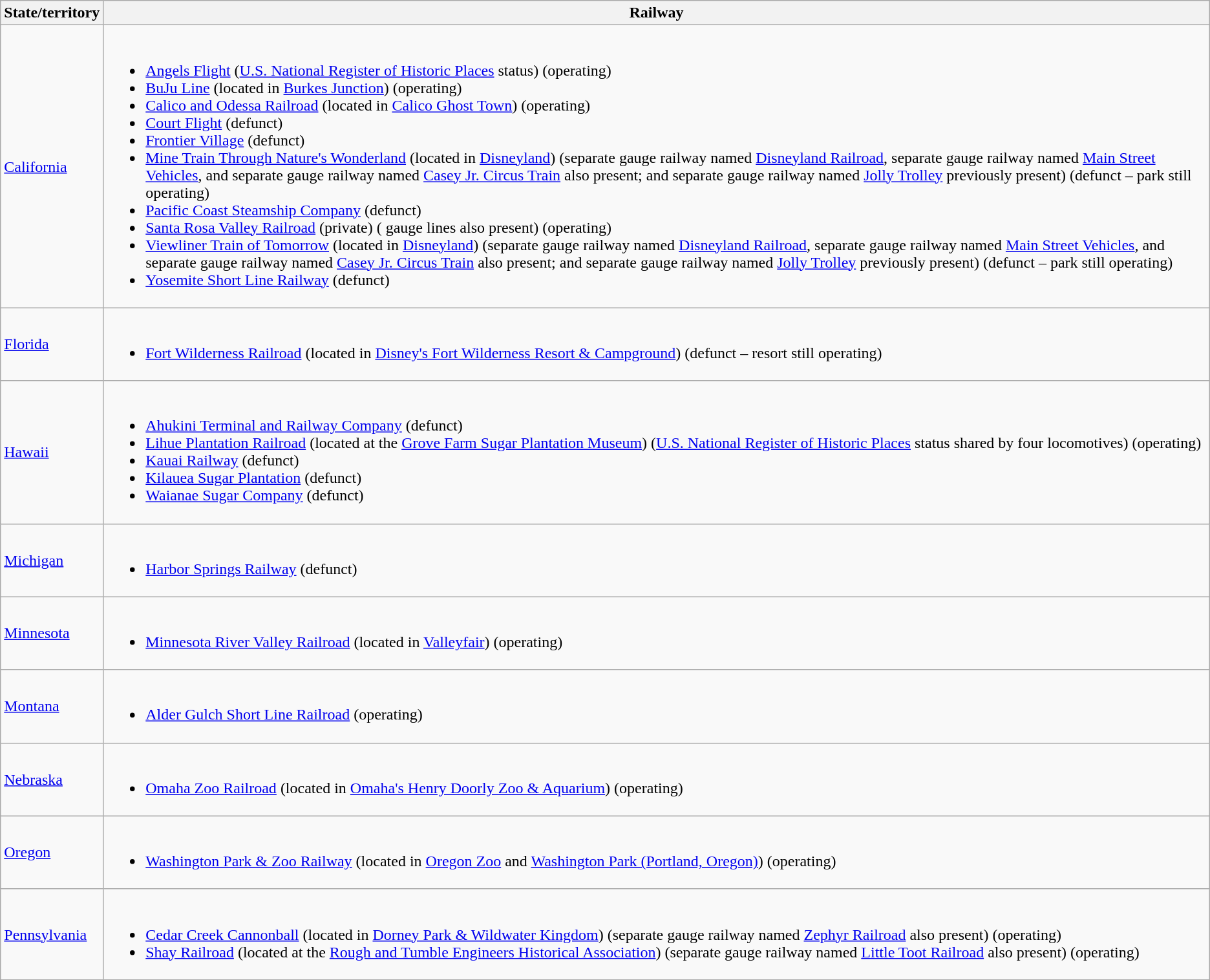<table class=wikitable>
<tr>
<th>State/territory</th>
<th>Railway</th>
</tr>
<tr>
<td><a href='#'>California</a></td>
<td><br><ul><li><a href='#'>Angels Flight</a> (<a href='#'>U.S. National Register of Historic Places</a> status) (operating)</li><li><a href='#'>BuJu Line</a> (located in <a href='#'>Burkes Junction</a>) (operating)</li><li><a href='#'>Calico and Odessa Railroad</a> (located in <a href='#'>Calico Ghost Town</a>) (operating)</li><li><a href='#'>Court Flight</a> (defunct)</li><li><a href='#'>Frontier Village</a> (defunct)</li><li><a href='#'>Mine Train Through Nature's Wonderland</a> (located in <a href='#'>Disneyland</a>) (separate  gauge railway named <a href='#'>Disneyland Railroad</a>, separate  gauge railway named <a href='#'>Main Street Vehicles</a>, and separate  gauge railway named <a href='#'>Casey Jr. Circus Train</a> also present; and separate  gauge railway named <a href='#'>Jolly Trolley</a> previously present) (defunct – park still operating)</li><li><a href='#'>Pacific Coast Steamship Company</a> (defunct)</li><li><a href='#'>Santa Rosa Valley Railroad</a> (private) ( gauge lines also present) (operating)</li><li><a href='#'>Viewliner Train of Tomorrow</a> (located in <a href='#'>Disneyland</a>) (separate  gauge railway named <a href='#'>Disneyland Railroad</a>, separate  gauge railway named <a href='#'>Main Street Vehicles</a>, and separate  gauge railway named <a href='#'>Casey Jr. Circus Train</a> also present; and separate  gauge railway named <a href='#'>Jolly Trolley</a> previously present) (defunct – park still operating)</li><li><a href='#'>Yosemite Short Line Railway</a> (defunct)</li></ul></td>
</tr>
<tr>
<td><a href='#'>Florida</a></td>
<td><br><ul><li><a href='#'>Fort Wilderness Railroad</a> (located in <a href='#'>Disney's Fort Wilderness Resort & Campground</a>) (defunct – resort still operating)</li></ul></td>
</tr>
<tr>
<td><a href='#'>Hawaii</a></td>
<td><br><ul><li><a href='#'>Ahukini Terminal and Railway Company</a> (defunct)</li><li><a href='#'>Lihue Plantation Railroad</a> (located at the <a href='#'>Grove Farm Sugar Plantation Museum</a>) (<a href='#'>U.S. National Register of Historic Places</a> status shared by four locomotives) (operating)</li><li><a href='#'>Kauai Railway</a> (defunct)</li><li><a href='#'>Kilauea Sugar Plantation</a> (defunct)</li><li><a href='#'>Waianae Sugar Company</a> (defunct)</li></ul></td>
</tr>
<tr>
<td><a href='#'>Michigan</a></td>
<td><br><ul><li><a href='#'>Harbor Springs Railway</a> (defunct)</li></ul></td>
</tr>
<tr>
<td><a href='#'>Minnesota</a></td>
<td><br><ul><li><a href='#'>Minnesota River Valley Railroad</a> (located in <a href='#'>Valleyfair</a>) (operating)</li></ul></td>
</tr>
<tr>
<td><a href='#'>Montana</a></td>
<td><br><ul><li><a href='#'>Alder Gulch Short Line Railroad</a> (operating)</li></ul></td>
</tr>
<tr>
<td><a href='#'>Nebraska</a></td>
<td><br><ul><li><a href='#'>Omaha Zoo Railroad</a> (located in <a href='#'>Omaha's Henry Doorly Zoo &

Aquarium</a>) (operating)</li></ul></td>
</tr>
<tr>
<td><a href='#'>Oregon</a></td>
<td><br><ul><li><a href='#'>Washington Park & Zoo Railway</a> (located in <a href='#'>Oregon Zoo</a> and <a href='#'>Washington Park (Portland, Oregon)</a>) (operating)</li></ul></td>
</tr>
<tr>
<td><a href='#'>Pennsylvania</a></td>
<td><br><ul><li><a href='#'>Cedar Creek Cannonball</a> (located in <a href='#'>Dorney Park & Wildwater Kingdom</a>) (separate  gauge railway named <a href='#'>Zephyr Railroad</a> also present) (operating)</li><li><a href='#'>Shay Railroad</a> (located at the <a href='#'>Rough and Tumble Engineers Historical Association</a>) (separate  gauge railway named <a href='#'>Little Toot Railroad</a> also present) (operating)</li></ul></td>
</tr>
</table>
